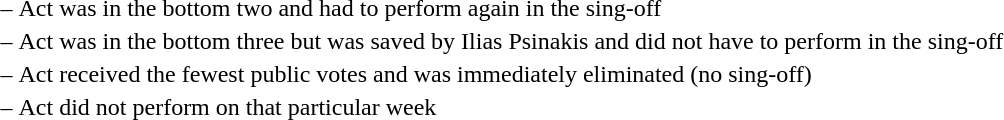<table>
<tr>
<td> –</td>
<td>Act was in the bottom two and had to perform again in the sing-off</td>
</tr>
<tr>
<td> –</td>
<td>Act was in the bottom three but was saved by Ilias Psinakis and did not have to perform in the sing-off</td>
</tr>
<tr>
<td> –</td>
<td>Act received the fewest public votes and was immediately eliminated (no sing-off)</td>
</tr>
<tr>
<td> –</td>
<td>Act did not perform on that particular week</td>
</tr>
</table>
